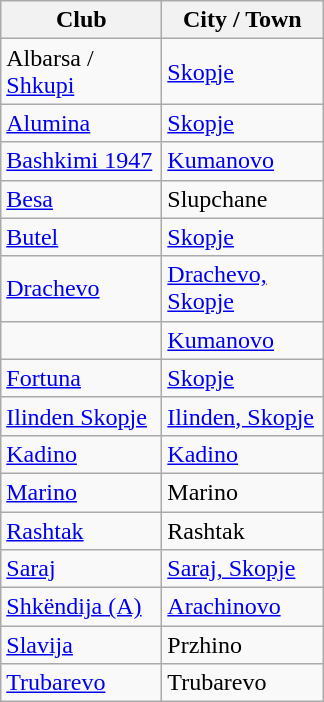<table class="wikitable sortable">
<tr>
<th width="100px">Club</th>
<th width="100px">City / Town</th>
</tr>
<tr>
<td>Albarsa / <a href='#'>Shkupi</a></td>
<td><a href='#'>Skopje</a></td>
</tr>
<tr>
<td><a href='#'>Alumina</a></td>
<td><a href='#'>Skopje</a></td>
</tr>
<tr>
<td><a href='#'>Bashkimi 1947</a></td>
<td><a href='#'>Kumanovo</a></td>
</tr>
<tr>
<td><a href='#'>Besa</a></td>
<td>Slupchane</td>
</tr>
<tr>
<td><a href='#'>Butel</a></td>
<td><a href='#'>Skopje</a></td>
</tr>
<tr>
<td><a href='#'>Drachevo</a></td>
<td><a href='#'>Drachevo, Skopje</a></td>
</tr>
<tr>
<td></td>
<td><a href='#'>Kumanovo</a></td>
</tr>
<tr>
<td><a href='#'>Fortuna</a></td>
<td><a href='#'>Skopje</a></td>
</tr>
<tr>
<td><a href='#'>Ilinden Skopje</a></td>
<td><a href='#'>Ilinden, Skopje</a></td>
</tr>
<tr>
<td><a href='#'>Kadino</a></td>
<td><a href='#'>Kadino</a></td>
</tr>
<tr>
<td><a href='#'>Marino</a></td>
<td>Marino</td>
</tr>
<tr>
<td><a href='#'>Rashtak</a></td>
<td>Rashtak</td>
</tr>
<tr>
<td><a href='#'>Saraj</a></td>
<td><a href='#'>Saraj, Skopje</a></td>
</tr>
<tr>
<td><a href='#'>Shkëndija (A)</a></td>
<td><a href='#'>Arachinovo</a></td>
</tr>
<tr>
<td><a href='#'>Slavija</a></td>
<td>Przhino</td>
</tr>
<tr>
<td><a href='#'>Trubarevo</a></td>
<td>Trubarevo</td>
</tr>
</table>
